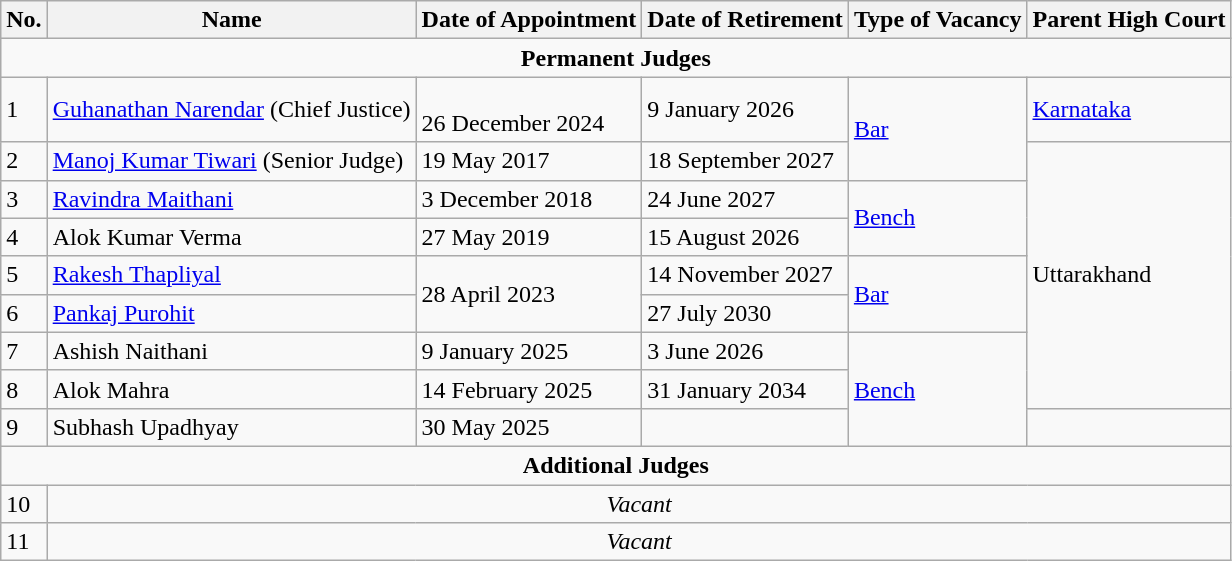<table class="wikitable sortable">
<tr>
<th scope=col>No.</th>
<th scope=col>Name</th>
<th scope=col>Date of Appointment</th>
<th scope=col>Date of Retirement</th>
<th scope=col>Type of Vacancy</th>
<th scope=col>Parent High Court</th>
</tr>
<tr style="text-align:center">
<td colspan="6"><strong>Permanent Judges</strong></td>
</tr>
<tr>
<td>1</td>
<td><a href='#'>Guhanathan Narendar</a> (Chief Justice)</td>
<td><br>26 December 2024</td>
<td>9 January 2026</td>
<td rowspan="2"><a href='#'>Bar</a></td>
<td><a href='#'>Karnataka</a></td>
</tr>
<tr>
<td>2</td>
<td><a href='#'>Manoj Kumar Tiwari</a> (Senior Judge)</td>
<td>19 May 2017</td>
<td>18 September 2027</td>
<td rowspan="7">Uttarakhand</td>
</tr>
<tr>
<td>3</td>
<td><a href='#'>Ravindra Maithani</a></td>
<td>3 December 2018</td>
<td>24 June 2027</td>
<td rowspan="2"><a href='#'>Bench</a></td>
</tr>
<tr>
<td>4</td>
<td>Alok Kumar Verma</td>
<td>27 May 2019</td>
<td>15 August 2026</td>
</tr>
<tr>
<td>5</td>
<td><a href='#'>Rakesh Thapliyal</a></td>
<td rowspan="2">28 April 2023</td>
<td>14 November 2027</td>
<td rowspan="2"><a href='#'>Bar</a></td>
</tr>
<tr>
<td>6</td>
<td><a href='#'>Pankaj Purohit</a></td>
<td>27 July 2030</td>
</tr>
<tr>
<td>7</td>
<td>Ashish Naithani</td>
<td>9 January 2025</td>
<td>3 June 2026</td>
<td rowspan="3"><a href='#'>Bench</a></td>
</tr>
<tr>
<td>8</td>
<td>Alok Mahra</td>
<td>14 February 2025</td>
<td>31 January 2034</td>
</tr>
<tr>
<td>9</td>
<td><bdi>Subhash Upadhyay</bdi></td>
<td>30 May 2025</td>
<td></td>
<td></td>
</tr>
<tr style="text-align: center">
<td colspan="6"><strong>Additional Judges</strong></td>
</tr>
<tr>
<td>10</td>
<td colspan="5" style="text-align:center;"><em>Vacant</em></td>
</tr>
<tr>
<td>11</td>
<td colspan="5" style="text-align:center;"><em>Vacant</em></td>
</tr>
</table>
